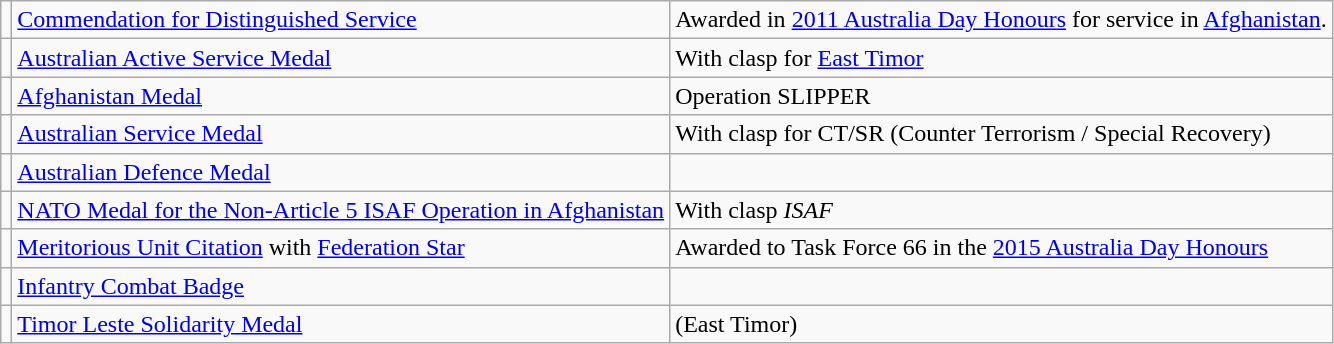<table class="wikitable">
<tr>
<td></td>
<td><a href='#'>Commendation for Distinguished Service</a></td>
<td>Awarded in <a href='#'>2011 Australia Day Honours</a> for service in <a href='#'>Afghanistan</a>.</td>
</tr>
<tr>
<td></td>
<td><a href='#'>Australian Active Service Medal</a></td>
<td>With clasp for <a href='#'>East Timor</a></td>
</tr>
<tr>
<td></td>
<td><a href='#'>Afghanistan Medal</a></td>
<td>Operation SLIPPER</td>
</tr>
<tr>
<td></td>
<td><a href='#'>Australian Service Medal</a></td>
<td>With clasp for CT/SR (Counter Terrorism / Special Recovery)</td>
</tr>
<tr>
<td></td>
<td><a href='#'>Australian Defence Medal</a></td>
<td></td>
</tr>
<tr>
<td></td>
<td><a href='#'>NATO Medal for the Non-Article 5 ISAF Operation in Afghanistan</a></td>
<td>With clasp <em>ISAF</em></td>
</tr>
<tr>
<td></td>
<td><a href='#'>Meritorious Unit Citation</a> with <a href='#'>Federation Star</a></td>
<td>Awarded to Task Force 66 in the <a href='#'>2015 Australia Day Honours</a></td>
</tr>
<tr>
<td></td>
<td><a href='#'>Infantry Combat Badge</a></td>
<td></td>
</tr>
<tr>
<td></td>
<td><a href='#'>Timor Leste Solidarity Medal</a></td>
<td>(East Timor)</td>
</tr>
</table>
